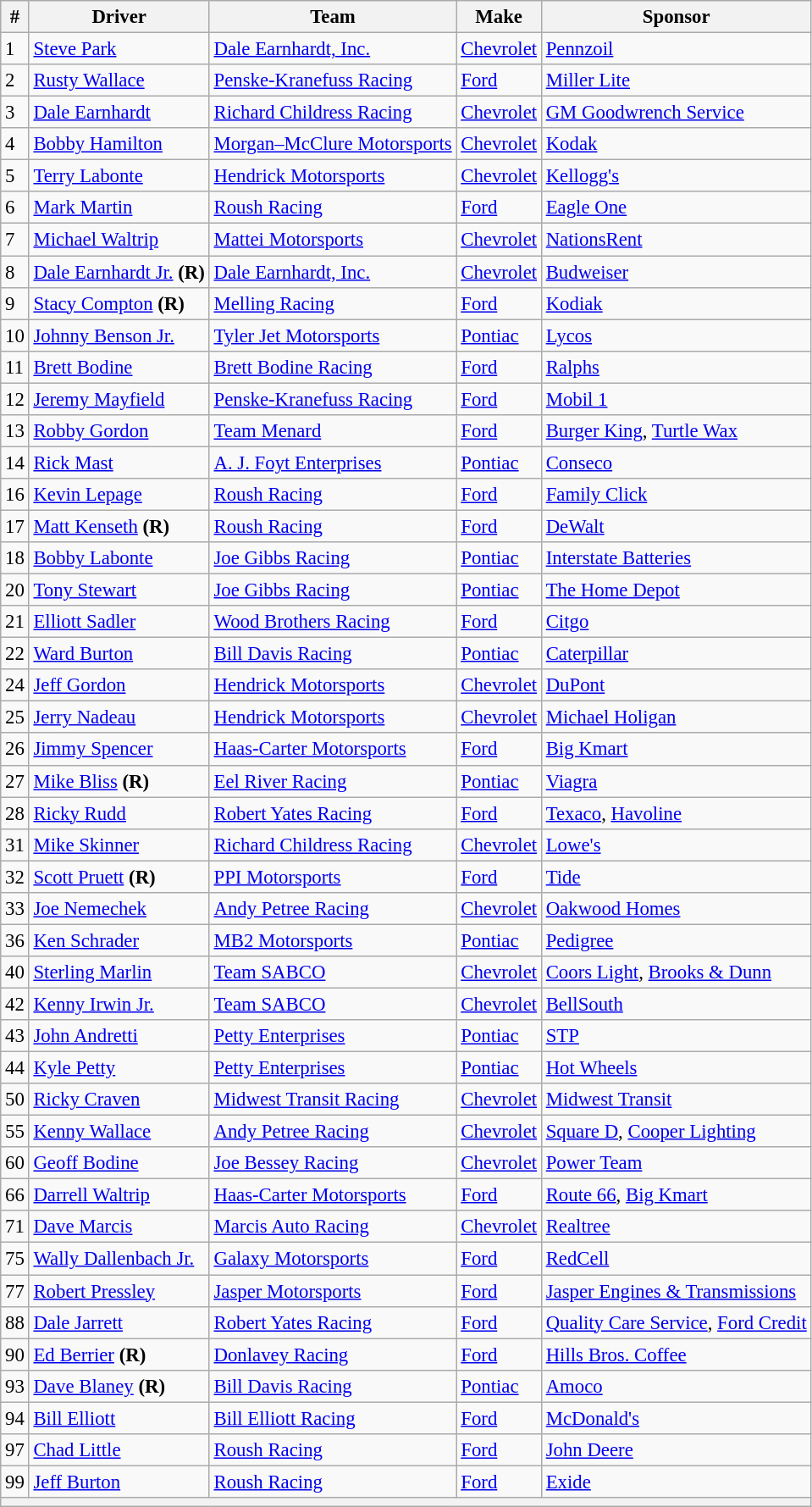<table class="wikitable" style="font-size:95%">
<tr>
<th>#</th>
<th>Driver</th>
<th>Team</th>
<th>Make</th>
<th>Sponsor</th>
</tr>
<tr>
<td>1</td>
<td><a href='#'>Steve Park</a></td>
<td><a href='#'>Dale Earnhardt, Inc.</a></td>
<td><a href='#'>Chevrolet</a></td>
<td><a href='#'>Pennzoil</a></td>
</tr>
<tr>
<td>2</td>
<td><a href='#'>Rusty Wallace</a></td>
<td><a href='#'>Penske-Kranefuss Racing</a></td>
<td><a href='#'>Ford</a></td>
<td><a href='#'>Miller Lite</a></td>
</tr>
<tr>
<td>3</td>
<td><a href='#'>Dale Earnhardt</a></td>
<td><a href='#'>Richard Childress Racing</a></td>
<td><a href='#'>Chevrolet</a></td>
<td><a href='#'>GM Goodwrench Service</a></td>
</tr>
<tr>
<td>4</td>
<td><a href='#'>Bobby Hamilton</a></td>
<td><a href='#'>Morgan–McClure Motorsports</a></td>
<td><a href='#'>Chevrolet</a></td>
<td><a href='#'>Kodak</a></td>
</tr>
<tr>
<td>5</td>
<td><a href='#'>Terry Labonte</a></td>
<td><a href='#'>Hendrick Motorsports</a></td>
<td><a href='#'>Chevrolet</a></td>
<td><a href='#'>Kellogg's</a></td>
</tr>
<tr>
<td>6</td>
<td><a href='#'>Mark Martin</a></td>
<td><a href='#'>Roush Racing</a></td>
<td><a href='#'>Ford</a></td>
<td><a href='#'>Eagle One</a></td>
</tr>
<tr>
<td>7</td>
<td><a href='#'>Michael Waltrip</a></td>
<td><a href='#'>Mattei Motorsports</a></td>
<td><a href='#'>Chevrolet</a></td>
<td><a href='#'>NationsRent</a></td>
</tr>
<tr>
<td>8</td>
<td><a href='#'>Dale Earnhardt Jr.</a> <strong>(R)</strong></td>
<td><a href='#'>Dale Earnhardt, Inc.</a></td>
<td><a href='#'>Chevrolet</a></td>
<td><a href='#'>Budweiser</a></td>
</tr>
<tr>
<td>9</td>
<td><a href='#'>Stacy Compton</a> <strong>(R)</strong></td>
<td><a href='#'>Melling Racing</a></td>
<td><a href='#'>Ford</a></td>
<td><a href='#'>Kodiak</a></td>
</tr>
<tr>
<td>10</td>
<td><a href='#'>Johnny Benson Jr.</a></td>
<td><a href='#'>Tyler Jet Motorsports</a></td>
<td><a href='#'>Pontiac</a></td>
<td><a href='#'>Lycos</a></td>
</tr>
<tr>
<td>11</td>
<td><a href='#'>Brett Bodine</a></td>
<td><a href='#'>Brett Bodine Racing</a></td>
<td><a href='#'>Ford</a></td>
<td><a href='#'>Ralphs</a></td>
</tr>
<tr>
<td>12</td>
<td><a href='#'>Jeremy Mayfield</a></td>
<td><a href='#'>Penske-Kranefuss Racing</a></td>
<td><a href='#'>Ford</a></td>
<td><a href='#'>Mobil 1</a></td>
</tr>
<tr>
<td>13</td>
<td><a href='#'>Robby Gordon</a></td>
<td><a href='#'>Team Menard</a></td>
<td><a href='#'>Ford</a></td>
<td><a href='#'>Burger King</a>, <a href='#'>Turtle Wax</a></td>
</tr>
<tr>
<td>14</td>
<td><a href='#'>Rick Mast</a></td>
<td><a href='#'>A. J. Foyt Enterprises</a></td>
<td><a href='#'>Pontiac</a></td>
<td><a href='#'>Conseco</a></td>
</tr>
<tr>
<td>16</td>
<td><a href='#'>Kevin Lepage</a></td>
<td><a href='#'>Roush Racing</a></td>
<td><a href='#'>Ford</a></td>
<td><a href='#'>Family Click</a></td>
</tr>
<tr>
<td>17</td>
<td><a href='#'>Matt Kenseth</a> <strong>(R)</strong></td>
<td><a href='#'>Roush Racing</a></td>
<td><a href='#'>Ford</a></td>
<td><a href='#'>DeWalt</a></td>
</tr>
<tr>
<td>18</td>
<td><a href='#'>Bobby Labonte</a></td>
<td><a href='#'>Joe Gibbs Racing</a></td>
<td><a href='#'>Pontiac</a></td>
<td><a href='#'>Interstate Batteries</a></td>
</tr>
<tr>
<td>20</td>
<td><a href='#'>Tony Stewart</a></td>
<td><a href='#'>Joe Gibbs Racing</a></td>
<td><a href='#'>Pontiac</a></td>
<td><a href='#'>The Home Depot</a></td>
</tr>
<tr>
<td>21</td>
<td><a href='#'>Elliott Sadler</a></td>
<td><a href='#'>Wood Brothers Racing</a></td>
<td><a href='#'>Ford</a></td>
<td><a href='#'>Citgo</a></td>
</tr>
<tr>
<td>22</td>
<td><a href='#'>Ward Burton</a></td>
<td><a href='#'>Bill Davis Racing</a></td>
<td><a href='#'>Pontiac</a></td>
<td><a href='#'>Caterpillar</a></td>
</tr>
<tr>
<td>24</td>
<td><a href='#'>Jeff Gordon</a></td>
<td><a href='#'>Hendrick Motorsports</a></td>
<td><a href='#'>Chevrolet</a></td>
<td><a href='#'>DuPont</a></td>
</tr>
<tr>
<td>25</td>
<td><a href='#'>Jerry Nadeau</a></td>
<td><a href='#'>Hendrick Motorsports</a></td>
<td><a href='#'>Chevrolet</a></td>
<td><a href='#'>Michael Holigan</a></td>
</tr>
<tr>
<td>26</td>
<td><a href='#'>Jimmy Spencer</a></td>
<td><a href='#'>Haas-Carter Motorsports</a></td>
<td><a href='#'>Ford</a></td>
<td><a href='#'>Big Kmart</a></td>
</tr>
<tr>
<td>27</td>
<td><a href='#'>Mike Bliss</a> <strong>(R)</strong></td>
<td><a href='#'>Eel River Racing</a></td>
<td><a href='#'>Pontiac</a></td>
<td><a href='#'>Viagra</a></td>
</tr>
<tr>
<td>28</td>
<td><a href='#'>Ricky Rudd</a></td>
<td><a href='#'>Robert Yates Racing</a></td>
<td><a href='#'>Ford</a></td>
<td><a href='#'>Texaco</a>, <a href='#'>Havoline</a></td>
</tr>
<tr>
<td>31</td>
<td><a href='#'>Mike Skinner</a></td>
<td><a href='#'>Richard Childress Racing</a></td>
<td><a href='#'>Chevrolet</a></td>
<td><a href='#'>Lowe's</a></td>
</tr>
<tr>
<td>32</td>
<td><a href='#'>Scott Pruett</a> <strong>(R)</strong></td>
<td><a href='#'>PPI Motorsports</a></td>
<td><a href='#'>Ford</a></td>
<td><a href='#'>Tide</a></td>
</tr>
<tr>
<td>33</td>
<td><a href='#'>Joe Nemechek</a></td>
<td><a href='#'>Andy Petree Racing</a></td>
<td><a href='#'>Chevrolet</a></td>
<td><a href='#'>Oakwood Homes</a></td>
</tr>
<tr>
<td>36</td>
<td><a href='#'>Ken Schrader</a></td>
<td><a href='#'>MB2 Motorsports</a></td>
<td><a href='#'>Pontiac</a></td>
<td><a href='#'>Pedigree</a></td>
</tr>
<tr>
<td>40</td>
<td><a href='#'>Sterling Marlin</a></td>
<td><a href='#'>Team SABCO</a></td>
<td><a href='#'>Chevrolet</a></td>
<td><a href='#'>Coors Light</a>, <a href='#'>Brooks & Dunn</a></td>
</tr>
<tr>
<td>42</td>
<td><a href='#'>Kenny Irwin Jr.</a></td>
<td><a href='#'>Team SABCO</a></td>
<td><a href='#'>Chevrolet</a></td>
<td><a href='#'>BellSouth</a></td>
</tr>
<tr>
<td>43</td>
<td><a href='#'>John Andretti</a></td>
<td><a href='#'>Petty Enterprises</a></td>
<td><a href='#'>Pontiac</a></td>
<td><a href='#'>STP</a></td>
</tr>
<tr>
<td>44</td>
<td><a href='#'>Kyle Petty</a></td>
<td><a href='#'>Petty Enterprises</a></td>
<td><a href='#'>Pontiac</a></td>
<td><a href='#'>Hot Wheels</a></td>
</tr>
<tr>
<td>50</td>
<td><a href='#'>Ricky Craven</a></td>
<td><a href='#'>Midwest Transit Racing</a></td>
<td><a href='#'>Chevrolet</a></td>
<td><a href='#'>Midwest Transit</a></td>
</tr>
<tr>
<td>55</td>
<td><a href='#'>Kenny Wallace</a></td>
<td><a href='#'>Andy Petree Racing</a></td>
<td><a href='#'>Chevrolet</a></td>
<td><a href='#'>Square D</a>, <a href='#'>Cooper Lighting</a></td>
</tr>
<tr>
<td>60</td>
<td><a href='#'>Geoff Bodine</a></td>
<td><a href='#'>Joe Bessey Racing</a></td>
<td><a href='#'>Chevrolet</a></td>
<td><a href='#'>Power Team</a></td>
</tr>
<tr>
<td>66</td>
<td><a href='#'>Darrell Waltrip</a></td>
<td><a href='#'>Haas-Carter Motorsports</a></td>
<td><a href='#'>Ford</a></td>
<td><a href='#'>Route 66</a>, <a href='#'>Big Kmart</a></td>
</tr>
<tr>
<td>71</td>
<td><a href='#'>Dave Marcis</a></td>
<td><a href='#'>Marcis Auto Racing</a></td>
<td><a href='#'>Chevrolet</a></td>
<td><a href='#'>Realtree</a></td>
</tr>
<tr>
<td>75</td>
<td><a href='#'>Wally Dallenbach Jr.</a></td>
<td><a href='#'>Galaxy Motorsports</a></td>
<td><a href='#'>Ford</a></td>
<td><a href='#'>RedCell</a></td>
</tr>
<tr>
<td>77</td>
<td><a href='#'>Robert Pressley</a></td>
<td><a href='#'>Jasper Motorsports</a></td>
<td><a href='#'>Ford</a></td>
<td><a href='#'>Jasper Engines & Transmissions</a></td>
</tr>
<tr>
<td>88</td>
<td><a href='#'>Dale Jarrett</a></td>
<td><a href='#'>Robert Yates Racing</a></td>
<td><a href='#'>Ford</a></td>
<td><a href='#'>Quality Care Service</a>, <a href='#'>Ford Credit</a></td>
</tr>
<tr>
<td>90</td>
<td><a href='#'>Ed Berrier</a> <strong>(R)</strong></td>
<td><a href='#'>Donlavey Racing</a></td>
<td><a href='#'>Ford</a></td>
<td><a href='#'>Hills Bros. Coffee</a></td>
</tr>
<tr>
<td>93</td>
<td><a href='#'>Dave Blaney</a> <strong>(R)</strong></td>
<td><a href='#'>Bill Davis Racing</a></td>
<td><a href='#'>Pontiac</a></td>
<td><a href='#'>Amoco</a></td>
</tr>
<tr>
<td>94</td>
<td><a href='#'>Bill Elliott</a></td>
<td><a href='#'>Bill Elliott Racing</a></td>
<td><a href='#'>Ford</a></td>
<td><a href='#'>McDonald's</a></td>
</tr>
<tr>
<td>97</td>
<td><a href='#'>Chad Little</a></td>
<td><a href='#'>Roush Racing</a></td>
<td><a href='#'>Ford</a></td>
<td><a href='#'>John Deere</a></td>
</tr>
<tr>
<td>99</td>
<td><a href='#'>Jeff Burton</a></td>
<td><a href='#'>Roush Racing</a></td>
<td><a href='#'>Ford</a></td>
<td><a href='#'>Exide</a></td>
</tr>
<tr>
<th colspan="5"></th>
</tr>
</table>
